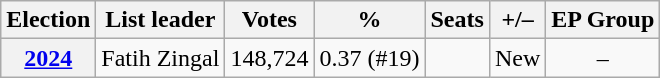<table class="wikitable sortable" style="text-align:center;">
<tr>
<th>Election</th>
<th>List leader</th>
<th>Votes</th>
<th>%</th>
<th>Seats</th>
<th>+/–</th>
<th>EP Group</th>
</tr>
<tr>
<th><a href='#'>2024</a></th>
<td>Fatih Zingal</td>
<td>148,724</td>
<td>0.37 (#19)</td>
<td></td>
<td>New</td>
<td>–</td>
</tr>
</table>
